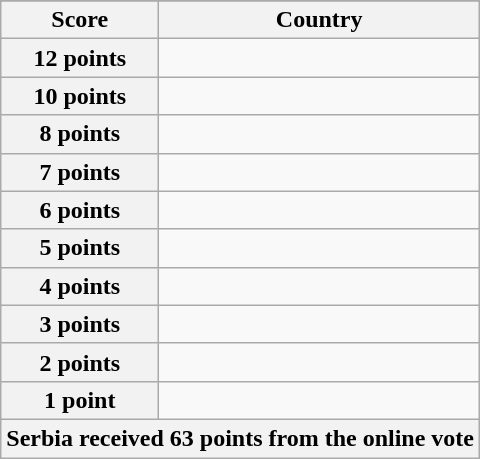<table class="wikitable">
<tr>
</tr>
<tr>
<th scope="col" width="33%">Score</th>
<th scope="col">Country</th>
</tr>
<tr>
<th scope="row">12 points</th>
<td></td>
</tr>
<tr>
<th scope="row">10 points</th>
<td></td>
</tr>
<tr>
<th scope="row">8 points</th>
<td></td>
</tr>
<tr>
<th scope="row">7 points</th>
<td></td>
</tr>
<tr>
<th scope="row">6 points</th>
<td></td>
</tr>
<tr>
<th scope="row">5 points</th>
<td></td>
</tr>
<tr>
<th scope="row">4 points</th>
<td></td>
</tr>
<tr>
<th scope="row">3 points</th>
<td></td>
</tr>
<tr>
<th scope="row">2 points</th>
<td></td>
</tr>
<tr>
<th scope="row">1 point</th>
<td></td>
</tr>
<tr>
<th colspan="2">Serbia received 63 points from the online vote</th>
</tr>
</table>
